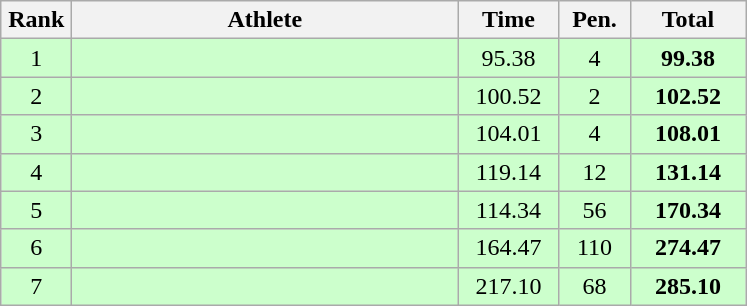<table class=wikitable style="text-align:center">
<tr>
<th width=40>Rank</th>
<th width=250>Athlete</th>
<th width=60>Time</th>
<th width=40>Pen.</th>
<th width=70>Total</th>
</tr>
<tr bgcolor="ccffcc">
<td>1</td>
<td align=left></td>
<td>95.38</td>
<td>4</td>
<td><strong>99.38</strong></td>
</tr>
<tr bgcolor="ccffcc">
<td>2</td>
<td align=left></td>
<td>100.52</td>
<td>2</td>
<td><strong>102.52</strong></td>
</tr>
<tr bgcolor="ccffcc">
<td>3</td>
<td align=left></td>
<td>104.01</td>
<td>4</td>
<td><strong>108.01</strong></td>
</tr>
<tr bgcolor="ccffcc">
<td>4</td>
<td align=left></td>
<td>119.14</td>
<td>12</td>
<td><strong>131.14</strong></td>
</tr>
<tr bgcolor="ccffcc">
<td>5</td>
<td align=left></td>
<td>114.34</td>
<td>56</td>
<td><strong>170.34</strong></td>
</tr>
<tr bgcolor="ccffcc">
<td>6</td>
<td align=left></td>
<td>164.47</td>
<td>110</td>
<td><strong>274.47</strong></td>
</tr>
<tr bgcolor="ccffcc">
<td>7</td>
<td align=left></td>
<td>217.10</td>
<td>68</td>
<td><strong>285.10</strong></td>
</tr>
</table>
